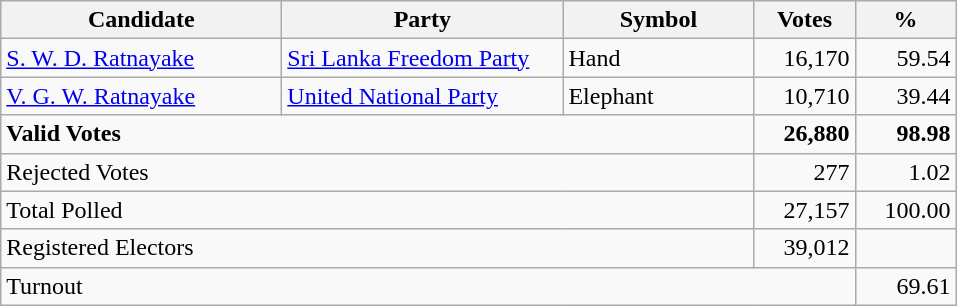<table class="wikitable" border="1" style="text-align:right;">
<tr>
<th align=left width="180">Candidate</th>
<th align=left width="180">Party</th>
<th align=left width="120">Symbol</th>
<th align=left width="60">Votes</th>
<th align=left width="60">%</th>
</tr>
<tr>
<td align=left><a href='#'>S. W. D. Ratnayake</a></td>
<td align=left><a href='#'>Sri Lanka Freedom Party</a></td>
<td align=left>Hand</td>
<td align=right>16,170</td>
<td align=right>59.54</td>
</tr>
<tr>
<td align=left><a href='#'>V. G. W. Ratnayake</a></td>
<td align=left><a href='#'>United National Party</a></td>
<td align=left>Elephant</td>
<td align=right>10,710</td>
<td align=right>39.44</td>
</tr>
<tr>
<td align=left colspan=3><strong>Valid Votes</strong></td>
<td align=right><strong>26,880</strong></td>
<td align=right><strong>98.98</strong></td>
</tr>
<tr>
<td align=left colspan=3>Rejected Votes</td>
<td align=right>277</td>
<td align=right>1.02</td>
</tr>
<tr>
<td align=left colspan=3>Total Polled</td>
<td align=right>27,157</td>
<td align=right>100.00</td>
</tr>
<tr>
<td align=left colspan=3>Registered Electors</td>
<td align=right>39,012</td>
<td></td>
</tr>
<tr>
<td align=left colspan=4>Turnout</td>
<td align=right>69.61</td>
</tr>
</table>
